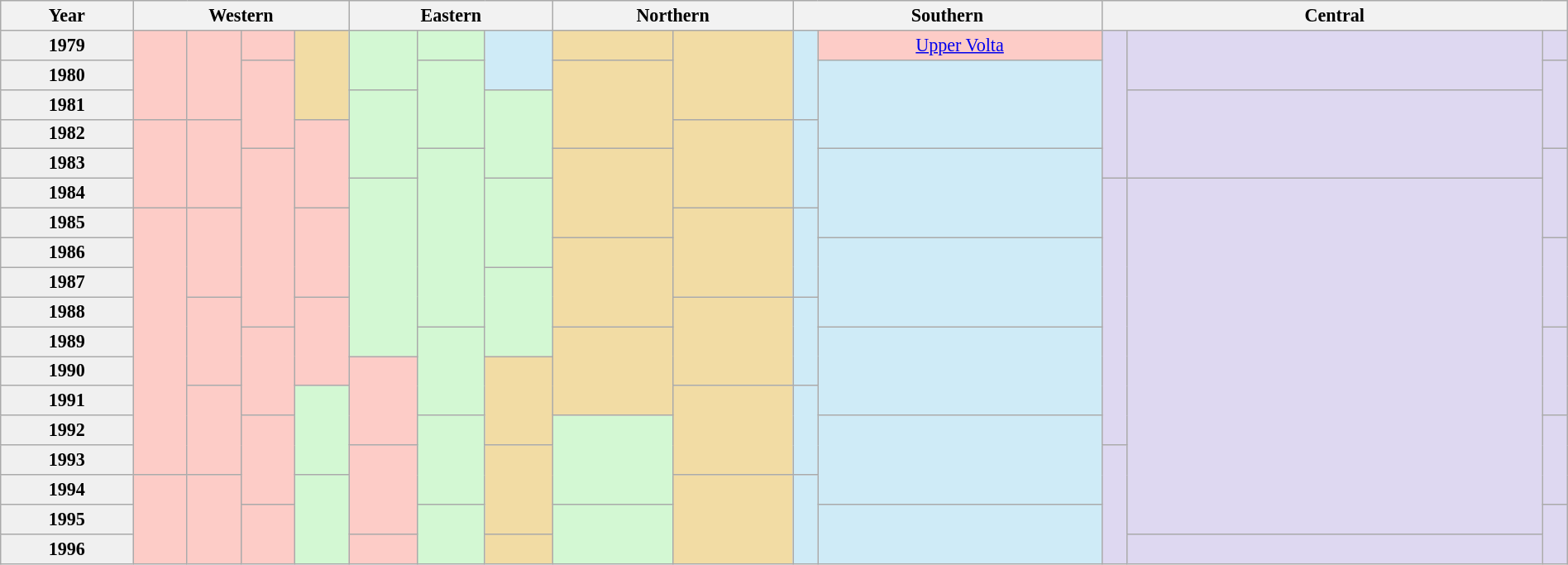<table class="wikitable" width="100%" style="font-size:92%;">
<tr>
<th>Year</th>
<th colspan='4'>Western</th>
<th colspan='3'>Eastern</th>
<th colspan='2'>Northern</th>
<th colspan='2'>Southern</th>
<th colspan='3'>Central</th>
</tr>
<tr align="center">
<td style="background: #f0f0f0"><strong>1979</strong></td>
<td style="background: #fdccc7" rowspan='3'></td>
<td style="background: #fdccc7" rowspan='3'></td>
<td style="background: #fdccc7" rowspan='1'></td>
<td style="background: #f2dca4" rowspan='3'></td>
<td style="background: #d3f8d3" rowspan='2'></td>
<td style="background: #d3f8d3" rowspan='1'></td>
<td style="background: #cfebf7" rowspan='2'></td>
<td style="background: #f2dca4" rowspan='1'></td>
<td style="background: #f2dca4" rowspan='3'></td>
<td style="background: #cfebf7" rowspan='3'></td>
<td style="background: #fdccc7" rowspan='1'> <a href='#'>Upper Volta</a></td>
<td style="background: #ded8f1" rowspan='5'></td>
<td style="background: #ded8f1" rowspan='2'></td>
<td style="background: #ded8f1" rowspan='1'></td>
</tr>
<tr align="center">
<td style="background: #f0f0f0"><strong>1980</strong></td>
<td style="background: #fdccc7" rowspan='3'></td>
<td style="background: #d3f8d3" rowspan='3'></td>
<td style="background: #f2dca4" rowspan='3'></td>
<td style="background: #cfebf7" rowspan='3'></td>
<td style="background: #ded8f1" rowspan='3'></td>
</tr>
<tr align="center">
<td style="background: #f0f0f0"><strong>1981</strong></td>
<td style="background: #d3f8d3" rowspan='3'></td>
<td style="background: #d3f8d3" rowspan='3'></td>
<td style="background: #ded8f1" rowspan='3'></td>
</tr>
<tr align="center">
<td style="background: #f0f0f0"><strong>1982</strong></td>
<td style="background: #fdccc7" rowspan='3'></td>
<td style="background: #fdccc7" rowspan='3'></td>
<td style="background: #fdccc7" rowspan='3'></td>
<td style="background: #f2dca4" rowspan='3'></td>
<td style="background: #cfebf7" rowspan='3'></td>
</tr>
<tr align="center">
<td style="background: #f0f0f0"><strong>1983</strong></td>
<td style="background: #fdccc7" rowspan='6'></td>
<td style="background: #d3f8d3" rowspan='6'></td>
<td style="background: #f2dca4" rowspan='3'></td>
<td style="background: #cfebf7" rowspan='3'></td>
<td style="background: #ded8f1" rowspan='3'></td>
</tr>
<tr align="center">
<td style="background: #f0f0f0"><strong>1984</strong></td>
<td style="background: #d3f8d3" rowspan='6'></td>
<td style="background: #d3f8d3" rowspan='3'></td>
<td style="background: #ded8f1" rowspan='9'></td>
<td style="background: #ded8f1" rowspan='12'></td>
</tr>
<tr align="center">
<td style="background: #f0f0f0"><strong>1985</strong></td>
<td style="background: #fdccc7" rowspan='9'></td>
<td style="background: #fdccc7" rowspan='3'></td>
<td style="background: #fdccc7" rowspan='3'></td>
<td style="background: #f2dca4" rowspan='3'></td>
<td style="background: #cfebf7" rowspan='3'></td>
</tr>
<tr align="center">
<td style="background: #f0f0f0"><strong>1986</strong></td>
<td style="background: #f2dca4" rowspan='3'></td>
<td style="background: #cfebf7" rowspan='3'></td>
<td style="background: #ded8f1" rowspan='3'></td>
</tr>
<tr align="center">
<td style="background: #f0f0f0"><strong>1987</strong></td>
<td style="background: #d3f8d3" rowspan='3'></td>
</tr>
<tr align="center">
<td style="background: #f0f0f0"><strong>1988</strong></td>
<td style="background: #fdccc7" rowspan='3'></td>
<td style="background: #fdccc7" rowspan='3'></td>
<td style="background: #f2dca4" rowspan='3'></td>
<td style="background: #cfebf7" rowspan='3'></td>
</tr>
<tr align="center">
<td style="background: #f0f0f0"><strong>1989</strong></td>
<td style="background: #fdccc7" rowspan='3'></td>
<td style="background: #d3f8d3" rowspan='3'></td>
<td style="background: #f2dca4" rowspan='3'></td>
<td style="background: #cfebf7" rowspan='3'></td>
<td style="background: #ded8f1" rowspan='3'></td>
</tr>
<tr align="center">
<td style="background: #f0f0f0"><strong>1990</strong></td>
<td style="background: #fdccc7" rowspan='3'></td>
<td style="background: #f2dca4" rowspan='3'></td>
</tr>
<tr align="center">
<td style="background: #f0f0f0"><strong>1991</strong></td>
<td style="background: #fdccc7" rowspan='3'></td>
<td style="background: #d3f8d3" rowspan='3'></td>
<td style="background: #f2dca4" rowspan='3'></td>
<td style="background: #cfebf7" rowspan='3'></td>
</tr>
<tr align="center">
<td style="background: #f0f0f0"><strong>1992</strong></td>
<td style="background: #fdccc7" rowspan='3'></td>
<td style="background: #d3f8d3" rowspan='3'></td>
<td style="background: #d3f8d3" rowspan='3'></td>
<td style="background: #cfebf7" rowspan='3'></td>
<td style="background: #ded8f1" rowspan='3'></td>
</tr>
<tr align="center">
<td style="background: #f0f0f0"><strong>1993</strong></td>
<td style="background: #fdccc7" rowspan='3'></td>
<td style="background: #f2dca4" rowspan='3'></td>
<td style="background: #ded8f1" rowspan='4'></td>
</tr>
<tr align="center">
<td style="background: #f0f0f0"><strong>1994</strong></td>
<td style="background: #fdccc7" rowspan='3'></td>
<td style="background: #fdccc7" rowspan='3'></td>
<td style="background: #d3f8d3" rowspan='3'></td>
<td style="background: #f2dca4" rowspan='3'></td>
<td style="background: #cfebf7" rowspan='3'></td>
</tr>
<tr align="center">
<td style="background: #f0f0f0"><strong>1995</strong></td>
<td style="background: #fdccc7" rowspan='2'></td>
<td style="background: #d3f8d3" rowspan='2'></td>
<td style="background: #d3f8d3" rowspan='2'></td>
<td style="background: #cfebf7" rowspan='2'></td>
<td style="background: #ded8f1" rowspan='2'></td>
</tr>
<tr align="center">
<td style="background: #f0f0f0"><strong>1996</strong></td>
<td style="background: #fdccc7" rowspan='1'></td>
<td style="background: #f2dca4" rowspan='1'></td>
<td style="background: #ded8f1; min-width: 107px;" rowspan='1'></td>
</tr>
</table>
